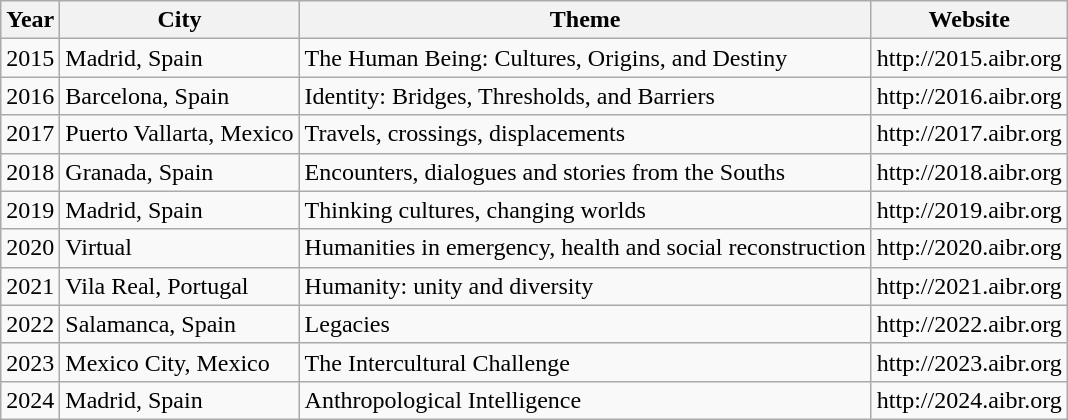<table class="wikitable sortable">
<tr>
<th>Year</th>
<th>City</th>
<th>Theme</th>
<th>Website</th>
</tr>
<tr>
<td>2015</td>
<td>Madrid, Spain</td>
<td>The Human Being: Cultures, Origins, and Destiny</td>
<td>http://2015.aibr.org</td>
</tr>
<tr>
<td>2016</td>
<td>Barcelona, Spain</td>
<td>Identity: Bridges, Thresholds, and Barriers</td>
<td>http://2016.aibr.org</td>
</tr>
<tr>
<td>2017</td>
<td>Puerto Vallarta, Mexico</td>
<td>Travels, crossings, displacements</td>
<td>http://2017.aibr.org</td>
</tr>
<tr>
<td>2018</td>
<td>Granada, Spain</td>
<td>Encounters, dialogues and stories from the Souths</td>
<td>http://2018.aibr.org</td>
</tr>
<tr>
<td>2019</td>
<td>Madrid, Spain</td>
<td>Thinking cultures, changing worlds</td>
<td>http://2019.aibr.org</td>
</tr>
<tr>
<td>2020</td>
<td>Virtual</td>
<td>Humanities in emergency, health and social reconstruction</td>
<td>http://2020.aibr.org</td>
</tr>
<tr>
<td>2021</td>
<td>Vila Real, Portugal</td>
<td>Humanity: unity and diversity</td>
<td>http://2021.aibr.org</td>
</tr>
<tr>
<td>2022</td>
<td>Salamanca, Spain</td>
<td>Legacies</td>
<td>http://2022.aibr.org</td>
</tr>
<tr>
<td>2023</td>
<td>Mexico City, Mexico</td>
<td>The Intercultural Challenge</td>
<td>http://2023.aibr.org</td>
</tr>
<tr>
<td>2024</td>
<td>Madrid, Spain</td>
<td>Anthropological Intelligence</td>
<td>http://2024.aibr.org</td>
</tr>
</table>
